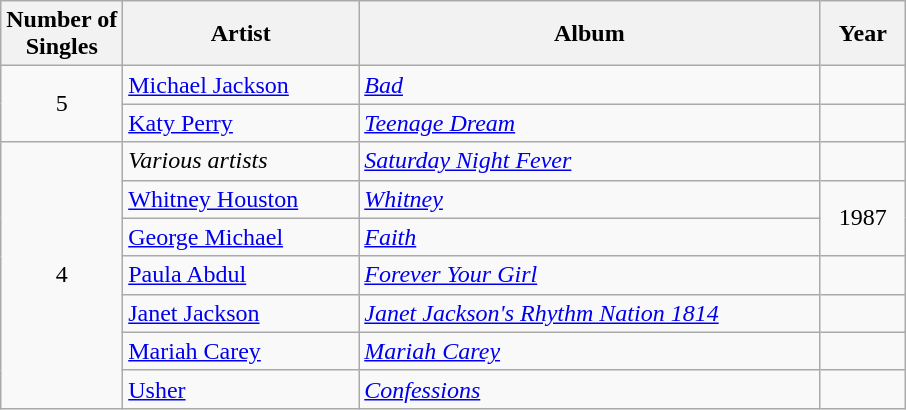<table class="wikitable">
<tr>
<th>Number of <br>Singles</th>
<th width=150>Artist</th>
<th width=300>Album</th>
<th width=50>Year</th>
</tr>
<tr>
<td rowspan=2 style="text-align:center;">5</td>
<td><a href='#'>Michael Jackson</a></td>
<td><em><a href='#'>Bad</a></em></td>
<td></td>
</tr>
<tr>
<td><a href='#'>Katy Perry</a></td>
<td><em><a href='#'>Teenage Dream</a></em></td>
<td></td>
</tr>
<tr>
<td rowspan=7 style="text-align:center;">4</td>
<td><em>Various artists</em></td>
<td><em><a href='#'>Saturday Night Fever</a></em></td>
<td></td>
</tr>
<tr>
<td><a href='#'>Whitney Houston</a></td>
<td><em><a href='#'>Whitney</a></em></td>
<td rowspan="2" style="text-align:center;">1987</td>
</tr>
<tr>
<td><a href='#'>George Michael</a></td>
<td><em><a href='#'>Faith</a></em></td>
</tr>
<tr>
<td><a href='#'>Paula Abdul</a></td>
<td><em><a href='#'>Forever Your Girl</a></em></td>
<td></td>
</tr>
<tr>
<td><a href='#'>Janet Jackson</a></td>
<td><em><a href='#'>Janet Jackson's Rhythm Nation 1814</a></em></td>
<td></td>
</tr>
<tr>
<td><a href='#'>Mariah Carey</a></td>
<td><em><a href='#'>Mariah Carey</a></em></td>
<td></td>
</tr>
<tr>
<td><a href='#'>Usher</a></td>
<td><em><a href='#'>Confessions</a></em></td>
<td></td>
</tr>
</table>
